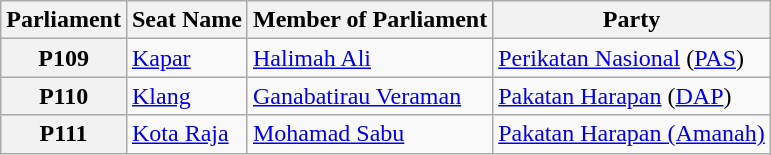<table class="wikitable sortable">
<tr>
<th>Parliament</th>
<th>Seat Name</th>
<th>Member of Parliament</th>
<th>Party</th>
</tr>
<tr>
<th>P109</th>
<td><a href='#'>Kapar</a></td>
<td><a href='#'>Halimah Ali</a></td>
<td><a href='#'>Perikatan Nasional</a> (<a href='#'>PAS</a>)</td>
</tr>
<tr>
<th>P110</th>
<td><a href='#'>Klang</a></td>
<td><a href='#'>Ganabatirau Veraman</a></td>
<td><a href='#'>Pakatan Harapan</a> (<a href='#'>DAP</a>)</td>
</tr>
<tr>
<th>P111</th>
<td><a href='#'>Kota Raja</a></td>
<td><a href='#'>Mohamad Sabu</a></td>
<td><a href='#'>Pakatan Harapan (Amanah)</a></td>
</tr>
</table>
